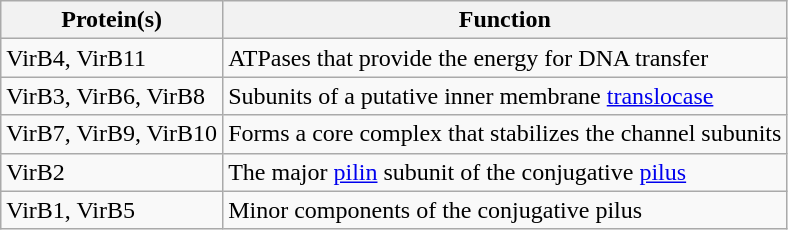<table class="wikitable">
<tr>
<th>Protein(s)</th>
<th>Function</th>
</tr>
<tr>
<td>VirB4, VirB11</td>
<td>ATPases that provide the energy for DNA transfer</td>
</tr>
<tr>
<td>VirB3, VirB6, VirB8</td>
<td>Subunits of a putative inner membrane <a href='#'>translocase</a></td>
</tr>
<tr>
<td>VirB7, VirB9, VirB10</td>
<td>Forms a core complex that stabilizes the channel subunits</td>
</tr>
<tr>
<td>VirB2</td>
<td>The major <a href='#'>pilin</a> subunit of the conjugative <a href='#'>pilus</a></td>
</tr>
<tr>
<td>VirB1, VirB5</td>
<td>Minor components of the conjugative pilus</td>
</tr>
</table>
